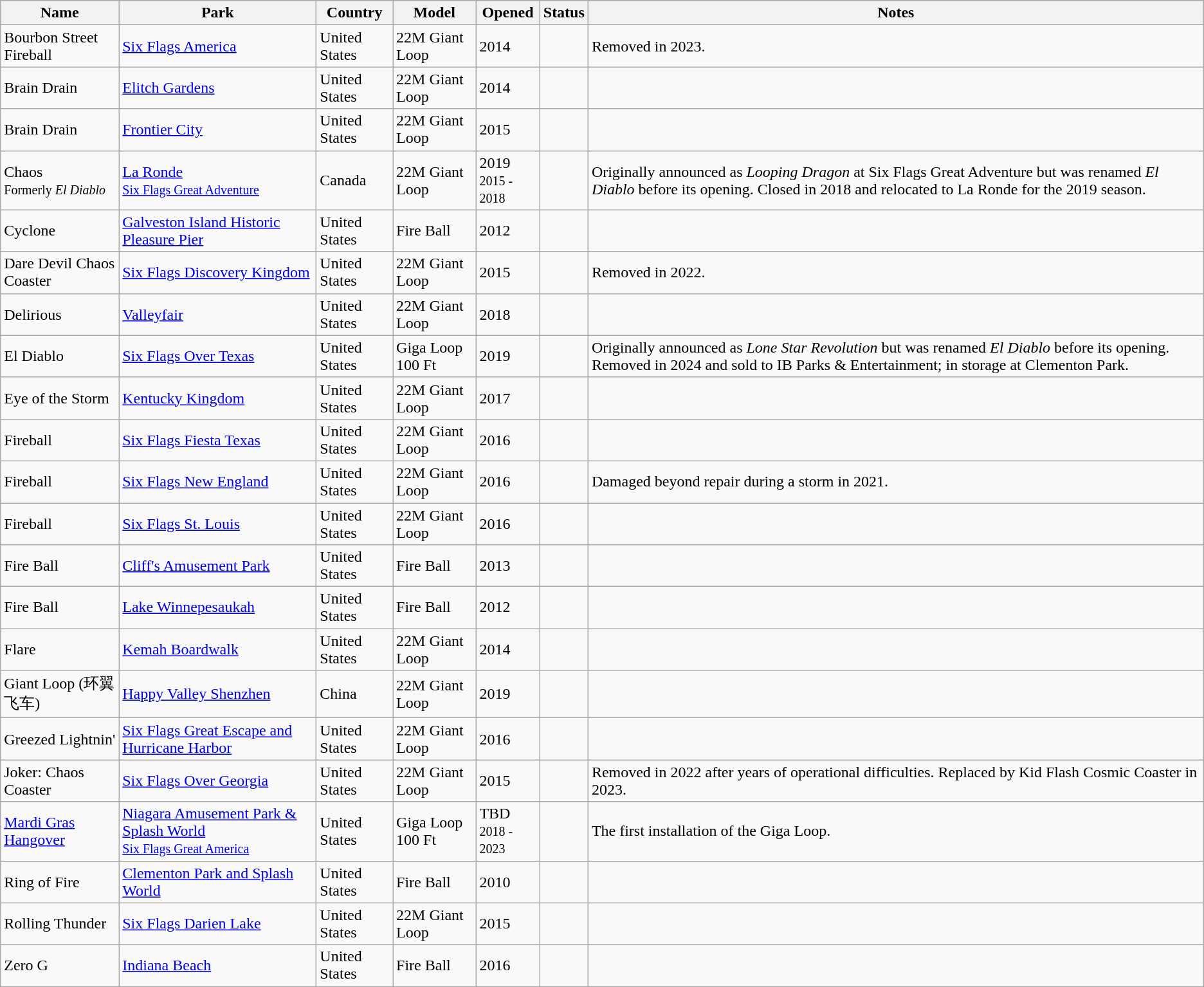<table class="wikitable sortable">
<tr>
<th>Name</th>
<th>Park</th>
<th>Country</th>
<th>Model</th>
<th>Opened</th>
<th>Status</th>
<th>Notes</th>
</tr>
<tr>
<td>Bourbon Street Fireball</td>
<td><a href='#'>Six Flags America</a></td>
<td>United States</td>
<td>22M Giant Loop</td>
<td>2014</td>
<td></td>
<td>Removed in 2023.</td>
</tr>
<tr>
<td>Brain Drain</td>
<td><a href='#'>Elitch Gardens</a></td>
<td>United States</td>
<td>22M Giant Loop</td>
<td>2014</td>
<td></td>
<td></td>
</tr>
<tr>
<td>Brain Drain</td>
<td><a href='#'>Frontier City</a></td>
<td>United States</td>
<td>22M Giant Loop</td>
<td>2015</td>
<td></td>
<td></td>
</tr>
<tr>
<td>Chaos<br><small>Formerly <em>El Diablo</em> </small></td>
<td><a href='#'>La Ronde</a><br><small><a href='#'>Six Flags Great Adventure</a></small></td>
<td>Canada</td>
<td>22M Giant Loop</td>
<td>2019<br><small>2015 - 2018</small></td>
<td></td>
<td>Originally announced as <em>Looping Dragon</em> at Six Flags Great Adventure but was renamed <em>El Diablo</em> before its opening. Closed in 2018 and relocated to La Ronde for the 2019 season.</td>
</tr>
<tr>
<td>Cyclone</td>
<td><a href='#'>Galveston Island Historic Pleasure Pier</a></td>
<td>United States</td>
<td>Fire Ball</td>
<td>2012</td>
<td></td>
<td></td>
</tr>
<tr>
<td>Dare Devil Chaos Coaster</td>
<td><a href='#'>Six Flags Discovery Kingdom</a></td>
<td>United States</td>
<td>22M Giant Loop</td>
<td>2015</td>
<td></td>
<td>Removed in 2022.</td>
</tr>
<tr>
<td>Delirious</td>
<td><a href='#'>Valleyfair</a></td>
<td>United States</td>
<td>22M Giant Loop</td>
<td>2018</td>
<td></td>
<td></td>
</tr>
<tr>
<td>El Diablo</td>
<td><a href='#'>Six Flags Over Texas</a></td>
<td>United States</td>
<td>Giga Loop 100 Ft</td>
<td>2019</td>
<td></td>
<td>Originally announced as <em>Lone Star Revolution</em> but was renamed <em>El Diablo</em> before its opening. Removed in 2024 and sold to IB Parks & Entertainment; in storage at Clementon Park.</td>
</tr>
<tr>
<td>Eye of the Storm</td>
<td><a href='#'>Kentucky Kingdom</a></td>
<td>United States</td>
<td>22M Giant Loop</td>
<td>2017</td>
<td></td>
<td></td>
</tr>
<tr>
<td>Fireball</td>
<td><a href='#'>Six Flags Fiesta Texas</a></td>
<td>United States</td>
<td>22M Giant Loop</td>
<td>2016</td>
<td></td>
<td></td>
</tr>
<tr>
<td>Fireball</td>
<td><a href='#'>Six Flags New England</a></td>
<td>United States</td>
<td>22M Giant Loop</td>
<td>2016</td>
<td></td>
<td>Damaged beyond repair during a storm in 2021.</td>
</tr>
<tr>
<td>Fireball</td>
<td><a href='#'>Six Flags St. Louis</a></td>
<td>United States</td>
<td>22M Giant Loop</td>
<td>2016</td>
<td></td>
<td></td>
</tr>
<tr>
<td>Fire Ball</td>
<td><a href='#'>Cliff's Amusement Park</a></td>
<td>United States</td>
<td>Fire Ball</td>
<td>2013</td>
<td></td>
<td></td>
</tr>
<tr>
<td>Fire Ball</td>
<td><a href='#'>Lake Winnepesaukah</a></td>
<td>United States</td>
<td>Fire Ball</td>
<td>2012</td>
<td></td>
<td></td>
</tr>
<tr>
<td>Flare</td>
<td><a href='#'>Kemah Boardwalk</a></td>
<td>United States</td>
<td>22M Giant Loop</td>
<td>2014</td>
<td></td>
<td></td>
</tr>
<tr>
<td>Giant Loop (环翼飞车)</td>
<td><a href='#'>Happy Valley Shenzhen</a></td>
<td>China</td>
<td>22M Giant Loop</td>
<td>2019</td>
<td></td>
<td></td>
</tr>
<tr>
<td>Greezed Lightnin'</td>
<td><a href='#'>Six Flags Great Escape and Hurricane Harbor</a></td>
<td>United States</td>
<td>22M Giant Loop</td>
<td>2016</td>
<td></td>
<td></td>
</tr>
<tr>
<td>Joker: Chaos Coaster</td>
<td><a href='#'>Six Flags Over Georgia</a></td>
<td>United States</td>
<td>22M Giant Loop</td>
<td>2015</td>
<td></td>
<td>Removed in 2022 after years of operational difficulties. Replaced by Kid Flash Cosmic Coaster in 2023.</td>
</tr>
<tr>
<td><a href='#'>Mardi Gras Hangover</a></td>
<td><a href='#'>Niagara Amusement Park & Splash World</a><br><small><a href='#'>Six Flags Great America</a></small></td>
<td> United States</td>
<td>Giga Loop 100 Ft</td>
<td>TBD<br><small>2018 - 2023</small></td>
<td></td>
<td>The first installation of the Giga Loop.</td>
</tr>
<tr>
<td>Ring of Fire</td>
<td><a href='#'>Clementon Park and Splash World</a></td>
<td> United States</td>
<td>Fire Ball</td>
<td>2010</td>
<td></td>
<td></td>
</tr>
<tr>
<td>Rolling Thunder</td>
<td><a href='#'>Six Flags Darien Lake</a></td>
<td>United States</td>
<td>22M Giant Loop</td>
<td>2015</td>
<td></td>
<td></td>
</tr>
<tr>
<td>Zero G</td>
<td><a href='#'>Indiana Beach</a></td>
<td>United States</td>
<td>Fire Ball</td>
<td>2016</td>
<td></td>
<td></td>
</tr>
</table>
